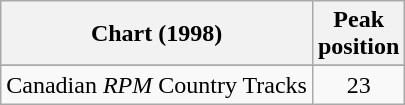<table class="wikitable sortable">
<tr>
<th>Chart (1998)</th>
<th>Peak<br>position</th>
</tr>
<tr>
</tr>
<tr>
<td>Canadian <em>RPM</em> Country Tracks</td>
<td align="center">23</td>
</tr>
</table>
